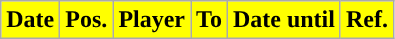<table class="wikitable plainrowheaders sortable">
<tr>
<th style="background: yellow; color: black; ">Date</th>
<th style="background: yellow; color: black; ">Pos.</th>
<th style="background: yellow; color: black; ">Player</th>
<th style="background: yellow; color: black; ">To</th>
<th style="background: yellow; color: black; ">Date until</th>
<th style="background: yellow; color: black; ">Ref.</th>
</tr>
</table>
